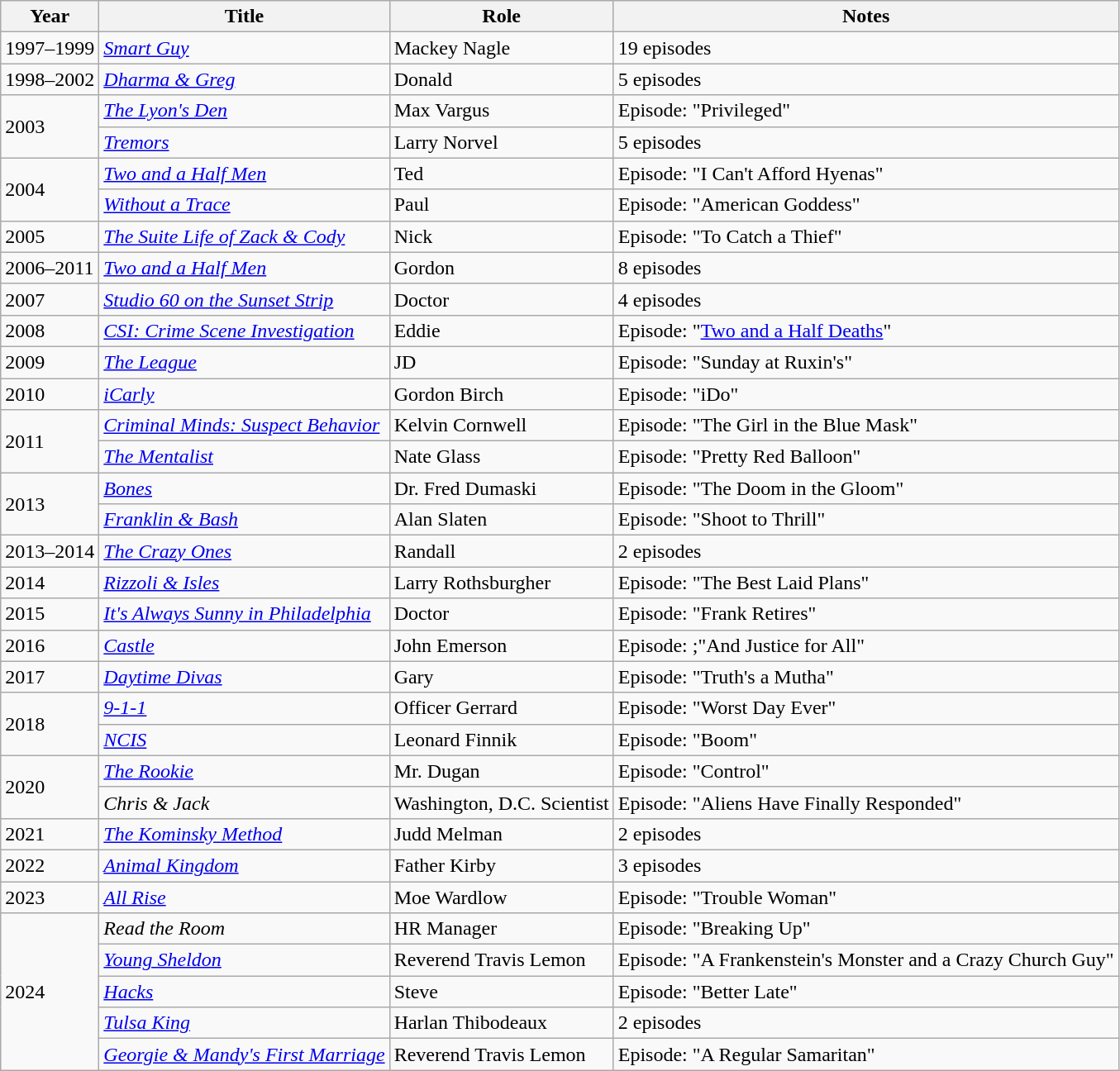<table class="wikitable sortable">
<tr>
<th>Year</th>
<th>Title</th>
<th>Role</th>
<th>Notes</th>
</tr>
<tr>
<td>1997–1999</td>
<td><em><a href='#'>Smart Guy</a></em></td>
<td>Mackey Nagle</td>
<td>19 episodes</td>
</tr>
<tr>
<td>1998–2002</td>
<td><em><a href='#'>Dharma & Greg</a></em></td>
<td>Donald</td>
<td>5 episodes</td>
</tr>
<tr>
<td rowspan="2">2003</td>
<td><em><a href='#'>The Lyon's Den</a></em></td>
<td>Max Vargus</td>
<td>Episode: "Privileged"</td>
</tr>
<tr>
<td><em><a href='#'>Tremors</a></em></td>
<td>Larry Norvel</td>
<td>5 episodes</td>
</tr>
<tr>
<td rowspan="2">2004</td>
<td><em><a href='#'>Two and a Half Men</a></em></td>
<td>Ted</td>
<td>Episode: "I Can't Afford Hyenas"</td>
</tr>
<tr>
<td><em><a href='#'>Without a Trace</a></em></td>
<td>Paul</td>
<td>Episode: "American Goddess"</td>
</tr>
<tr>
<td>2005</td>
<td><em><a href='#'>The Suite Life of Zack & Cody</a></em></td>
<td>Nick</td>
<td>Episode: "To Catch a Thief"</td>
</tr>
<tr>
<td>2006–2011</td>
<td><em><a href='#'>Two and a Half Men</a></em></td>
<td>Gordon</td>
<td>8 episodes</td>
</tr>
<tr>
<td>2007</td>
<td><em><a href='#'>Studio 60 on the Sunset Strip</a></em></td>
<td>Doctor</td>
<td>4 episodes</td>
</tr>
<tr>
<td>2008</td>
<td><em><a href='#'>CSI: Crime Scene Investigation</a></em></td>
<td>Eddie</td>
<td>Episode: "<a href='#'>Two and a Half Deaths</a>"</td>
</tr>
<tr>
<td>2009</td>
<td><em><a href='#'>The League</a></em></td>
<td>JD</td>
<td>Episode: "Sunday at Ruxin's"</td>
</tr>
<tr>
<td>2010</td>
<td><em><a href='#'>iCarly</a></em></td>
<td>Gordon Birch</td>
<td>Episode: "iDo"</td>
</tr>
<tr>
<td rowspan="2">2011</td>
<td><em><a href='#'>Criminal Minds: Suspect Behavior</a></em></td>
<td>Kelvin Cornwell</td>
<td>Episode: "The Girl in the Blue Mask"</td>
</tr>
<tr>
<td><em><a href='#'>The Mentalist</a></em></td>
<td>Nate Glass</td>
<td>Episode: "Pretty Red Balloon"</td>
</tr>
<tr>
<td rowspan="2">2013</td>
<td><em><a href='#'>Bones</a></em></td>
<td>Dr. Fred Dumaski</td>
<td>Episode: "The Doom in the Gloom"</td>
</tr>
<tr>
<td><em><a href='#'>Franklin & Bash</a></em></td>
<td>Alan Slaten</td>
<td>Episode: "Shoot to Thrill"</td>
</tr>
<tr>
<td>2013–2014</td>
<td><em><a href='#'>The Crazy Ones</a></em></td>
<td>Randall</td>
<td>2 episodes</td>
</tr>
<tr>
<td>2014</td>
<td><em><a href='#'>Rizzoli & Isles</a></em></td>
<td>Larry Rothsburgher</td>
<td>Episode: "The Best Laid Plans"</td>
</tr>
<tr>
<td>2015</td>
<td><em><a href='#'>It's Always Sunny in Philadelphia</a></em></td>
<td>Doctor</td>
<td>Episode: "Frank Retires"</td>
</tr>
<tr>
<td>2016</td>
<td><em><a href='#'>Castle</a></em></td>
<td>John Emerson</td>
<td>Episode: ;"And Justice for All"</td>
</tr>
<tr>
<td>2017</td>
<td><em><a href='#'>Daytime Divas</a></em></td>
<td>Gary</td>
<td>Episode: "Truth's a Mutha"</td>
</tr>
<tr>
<td rowspan="2">2018</td>
<td><em><a href='#'>9-1-1</a></em></td>
<td>Officer Gerrard</td>
<td>Episode: "Worst Day Ever"</td>
</tr>
<tr>
<td><em><a href='#'>NCIS</a></em></td>
<td>Leonard Finnik</td>
<td>Episode: "Boom"</td>
</tr>
<tr>
<td rowspan="2">2020</td>
<td><a href='#'><em>The Rookie</em></a></td>
<td>Mr. Dugan</td>
<td>Episode: "Control"</td>
</tr>
<tr>
<td><em>Chris & Jack</em></td>
<td>Washington, D.C. Scientist</td>
<td>Episode: "Aliens Have Finally Responded"</td>
</tr>
<tr>
<td>2021</td>
<td><em><a href='#'>The Kominsky Method</a></em></td>
<td>Judd Melman</td>
<td>2 episodes</td>
</tr>
<tr>
<td>2022</td>
<td><em><a href='#'>Animal Kingdom</a></em></td>
<td>Father Kirby</td>
<td>3 episodes</td>
</tr>
<tr>
<td>2023</td>
<td><em><a href='#'>All Rise</a></em></td>
<td>Moe Wardlow</td>
<td>Episode: "Trouble Woman"</td>
</tr>
<tr>
<td rowspan="5">2024</td>
<td><em>Read the Room</em></td>
<td>HR Manager</td>
<td>Episode: "Breaking Up"</td>
</tr>
<tr>
<td><em><a href='#'>Young Sheldon</a></em></td>
<td>Reverend Travis Lemon</td>
<td>Episode: "A Frankenstein's Monster and a Crazy Church Guy"</td>
</tr>
<tr>
<td><em><a href='#'>Hacks</a></em></td>
<td>Steve</td>
<td>Episode: "Better Late"</td>
</tr>
<tr>
<td><em><a href='#'>Tulsa King</a></em></td>
<td>Harlan Thibodeaux</td>
<td>2 episodes</td>
</tr>
<tr>
<td><em><a href='#'>Georgie & Mandy's First Marriage</a></em></td>
<td>Reverend Travis Lemon</td>
<td>Episode: "A Regular Samaritan"</td>
</tr>
</table>
